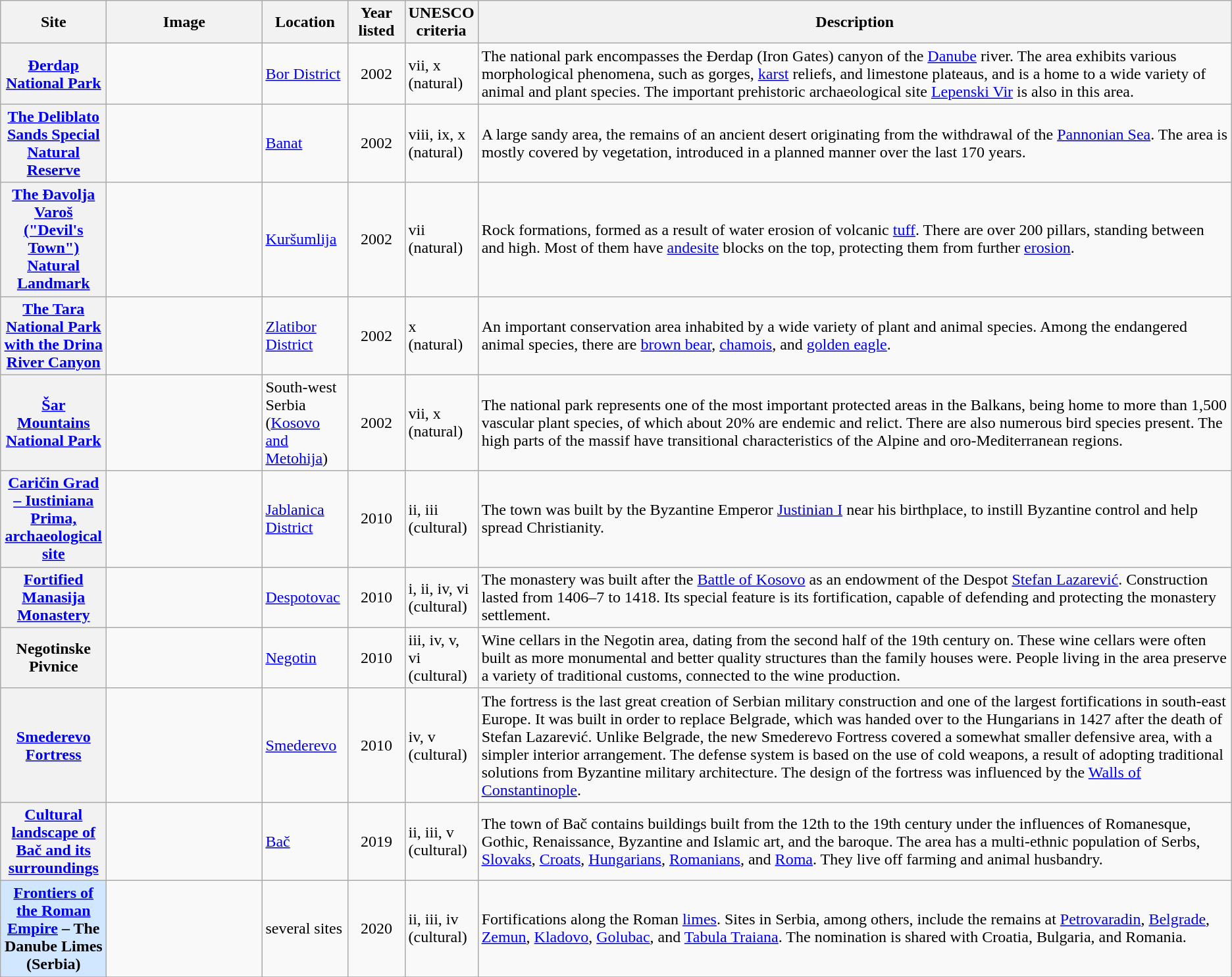<table class="wikitable sortable plainrowheaders">
<tr>
<th style="width:100px;" scope="col">Site</th>
<th class="unsortable"  style="width:150px;" scope="col">Image</th>
<th style="width:80px;" scope="col">Location</th>
<th style="width:50px;" scope="col">Year listed</th>
<th style="width:60px;" scope="col">UNESCO criteria</th>
<th scope="col" class="unsortable">Description</th>
</tr>
<tr>
<th scope="row"><a href='#'>Đerdap National Park</a></th>
<td></td>
<td><a href='#'>Bor District</a></td>
<td align=center>2002</td>
<td>vii, x (natural)</td>
<td>The national park encompasses the Đerdap (Iron Gates) canyon of the <a href='#'>Danube</a> river. The area exhibits various morphological phenomena, such as gorges, <a href='#'>karst</a> reliefs, and limestone plateaus, and is a home to a wide variety of animal and plant species. The important prehistoric archaeological site <a href='#'>Lepenski Vir</a> is also in this area.</td>
</tr>
<tr>
<th scope="row" data-sort-value="Deliblato Sands"><a href='#'>The Deliblato Sands Special Natural Reserve</a></th>
<td></td>
<td><a href='#'>Banat</a></td>
<td align=center>2002</td>
<td>viii, ix, x (natural)</td>
<td>A large sandy area, the remains of an ancient desert originating from the withdrawal of the <a href='#'>Pannonian Sea</a>. The area is mostly covered by vegetation, introduced in a planned manner over the last 170 years.</td>
</tr>
<tr>
<th scope="row" data-sort-value="Djavolja Varos"><a href='#'>The Đavolja Varoš ("Devil's Town") Natural Landmark</a></th>
<td></td>
<td><a href='#'>Kuršumlija</a></td>
<td align=center>2002</td>
<td>vii (natural)</td>
<td>Rock formations, formed as a result of water erosion of volcanic <a href='#'>tuff</a>. There are over 200 pillars, standing between  and  high. Most of them have <a href='#'>andesite</a> blocks on the top, protecting them from further <a href='#'>erosion</a>.</td>
</tr>
<tr>
<th scope="row" data-sort-value="Tara National Park"><a href='#'>The Tara National Park with the Drina River Canyon</a></th>
<td></td>
<td><a href='#'>Zlatibor District</a></td>
<td align=center>2002</td>
<td>x (natural)</td>
<td>An important conservation area inhabited by a wide variety of plant and animal species. Among the endangered animal species, there are <a href='#'>brown bear</a>, <a href='#'>chamois</a>, and <a href='#'>golden eagle</a>.</td>
</tr>
<tr>
<th scope="row"><a href='#'>Šar Mountains National Park</a></th>
<td></td>
<td>South-west Serbia (<a href='#'>Kosovo and Metohija</a>)</td>
<td align=center>2002</td>
<td>vii, x (natural)</td>
<td>The national park represents one of the most important protected areas in the Balkans, being home to more than 1,500 vascular plant species, of which about 20% are endemic and relict. There are also numerous bird species present. The high parts of the massif have transitional characteristics of the Alpine and oro-Mediterranean regions.</td>
</tr>
<tr>
<th scope="row"><a href='#'>Caričin Grad – Iustiniana Prima, archaeological site</a></th>
<td></td>
<td><a href='#'>Jablanica District</a></td>
<td align=center>2010</td>
<td>ii, iii (cultural)</td>
<td>The town was built by the Byzantine Emperor <a href='#'>Justinian I</a> near his birthplace, to instill Byzantine control and help spread Christianity.</td>
</tr>
<tr>
<th scope="row"><a href='#'>Fortified Manasija Monastery</a></th>
<td></td>
<td><a href='#'>Despotovac</a></td>
<td align=center>2010</td>
<td>i, ii, iv, vi (cultural)</td>
<td>The monastery was built after the <a href='#'>Battle of Kosovo</a> as an endowment of the Despot <a href='#'>Stefan Lazarević</a>. Construction lasted from 1406–7 to 1418. Its special feature is its fortification, capable of defending and protecting the monastery settlement.</td>
</tr>
<tr>
<th scope="row">Negotinske Pivnice</th>
<td></td>
<td><a href='#'>Negotin</a></td>
<td align=center>2010</td>
<td>iii, iv, v, vi (cultural)</td>
<td>Wine cellars in the Negotin area, dating from the second half of the 19th century on. These wine cellars were often built as more monumental and better quality structures than the family houses were. People living in the area preserve a variety of traditional customs, connected to the wine production.</td>
</tr>
<tr>
<th scope="row"><a href='#'>Smederevo Fortress</a></th>
<td></td>
<td><a href='#'>Smederevo</a></td>
<td align=center>2010</td>
<td>iv, v (cultural)</td>
<td>The fortress is the last great creation of Serbian military construction and one of the largest fortifications in south-east Europe. It was built in order to replace Belgrade, which was handed over to the Hungarians in 1427 after the death of Stefan Lazarević. Unlike Belgrade, the new Smederevo Fortress covered a somewhat smaller defensive area, with a simpler interior arrangement. The defense system is based on the use of cold weapons, a result of adopting traditional solutions from Byzantine military architecture. The design of the fortress was influenced by the <a href='#'>Walls of Constantinople</a>.</td>
</tr>
<tr>
<th scope="row"><a href='#'>Cultural landscape of Bač and its surroundings</a></th>
<td></td>
<td><a href='#'>Bač</a></td>
<td align=center>2019</td>
<td>ii, iii, v (cultural)</td>
<td>The town of Bač contains buildings built from the 12th to the 19th century under the influences of Romanesque, Gothic, Renaissance, Byzantine and Islamic art, and the baroque. The area has a multi-ethnic population of Serbs, <a href='#'>Slovaks</a>, <a href='#'>Croats</a>, <a href='#'>Hungarians</a>, <a href='#'>Romanians</a>, and <a href='#'>Roma</a>. They live off farming and animal husbandry.</td>
</tr>
<tr>
<th scope="row" style="background:#D0E7FF;"><a href='#'>Frontiers of the Roman Empire</a> – The Danube Limes (Serbia)</th>
<td></td>
<td>several sites</td>
<td align=center>2020</td>
<td>ii, iii, iv (cultural)</td>
<td>Fortifications along the Roman <a href='#'>limes</a>. Sites in Serbia, among others, include the remains at <a href='#'>Petrovaradin</a>, <a href='#'>Belgrade</a>, <a href='#'>Zemun</a>, <a href='#'>Kladovo</a>, <a href='#'>Golubac</a>, and <a href='#'>Tabula Traiana</a>. The nomination is shared with Croatia, Bulgaria, and Romania.</td>
</tr>
<tr>
</tr>
</table>
